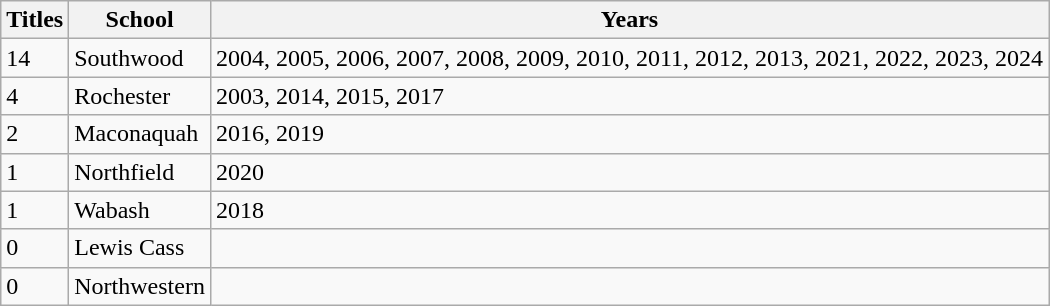<table class="wikitable">
<tr>
<th>Titles</th>
<th>School</th>
<th>Years</th>
</tr>
<tr>
<td>14</td>
<td>Southwood</td>
<td>2004, 2005, 2006, 2007, 2008, 2009, 2010, 2011, 2012, 2013, 2021, 2022, 2023, 2024</td>
</tr>
<tr>
<td>4</td>
<td>Rochester</td>
<td>2003, 2014, 2015, 2017</td>
</tr>
<tr>
<td>2</td>
<td>Maconaquah</td>
<td>2016, 2019</td>
</tr>
<tr>
<td>1</td>
<td>Northfield</td>
<td>2020</td>
</tr>
<tr>
<td>1</td>
<td>Wabash</td>
<td>2018</td>
</tr>
<tr>
<td>0</td>
<td>Lewis Cass</td>
<td></td>
</tr>
<tr>
<td>0</td>
<td>Northwestern</td>
<td></td>
</tr>
</table>
